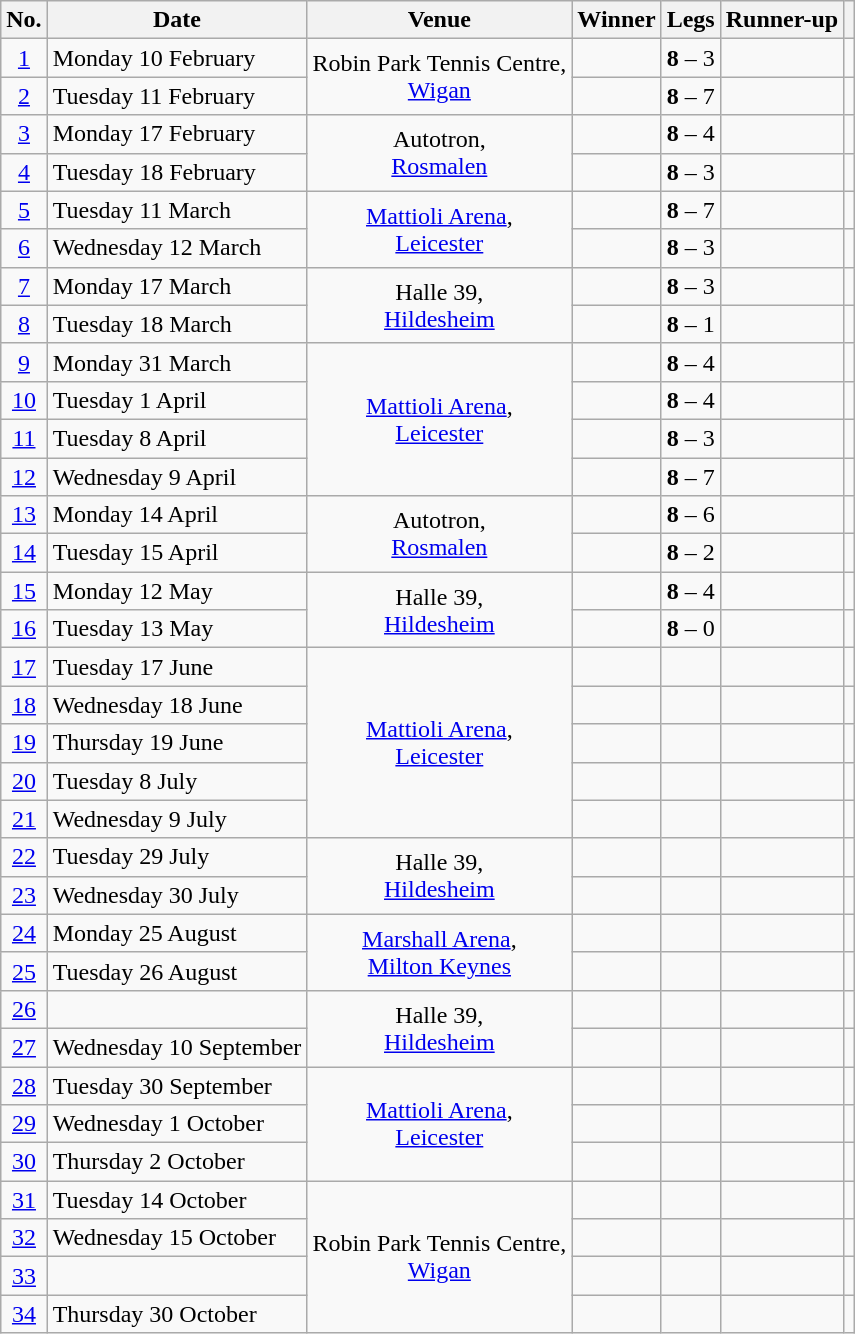<table class="wikitable">
<tr>
<th>No.</th>
<th>Date</th>
<th>Venue</th>
<th>Winner</th>
<th>Legs</th>
<th>Runner-up</th>
<th></th>
</tr>
<tr>
<td align=center><a href='#'>1</a></td>
<td align=left>Monday 10 February</td>
<td align="center" rowspan="2">Robin Park Tennis Centre,<br> <a href='#'>Wigan</a></td>
<td align="right"></td>
<td align="center"><strong>8</strong> – 3</td>
<td></td>
<td align="center"></td>
</tr>
<tr>
<td align=center><a href='#'>2</a></td>
<td align=left>Tuesday 11 February</td>
<td align="right"></td>
<td align="center"><strong>8</strong> – 7</td>
<td></td>
<td align="center"></td>
</tr>
<tr>
<td align=center><a href='#'>3</a></td>
<td align=left>Monday 17 February</td>
<td align="center" rowspan="2">Autotron,<br> <a href='#'>Rosmalen</a></td>
<td align="right"></td>
<td align="center"><strong>8</strong> – 4</td>
<td></td>
<td align="center"></td>
</tr>
<tr>
<td align=center><a href='#'>4</a></td>
<td align=left>Tuesday 18 February</td>
<td align="right"></td>
<td align="center"><strong>8</strong> – 3</td>
<td></td>
<td align="center"></td>
</tr>
<tr>
<td align=center><a href='#'>5</a></td>
<td align=left>Tuesday 11 March</td>
<td align="center" rowspan="2"><a href='#'>Mattioli Arena</a>,<br> <a href='#'>Leicester</a></td>
<td align="right"></td>
<td align="center"><strong>8</strong> – 7</td>
<td></td>
<td align="center"></td>
</tr>
<tr>
<td align=center><a href='#'>6</a></td>
<td align=left>Wednesday 12 March</td>
<td align="right"></td>
<td align="center"><strong>8</strong> – 3</td>
<td></td>
<td align="center"></td>
</tr>
<tr>
<td align=center><a href='#'>7</a></td>
<td align=left>Monday 17 March</td>
<td align="center" rowspan="2">Halle 39,<br> <a href='#'>Hildesheim</a></td>
<td align="right"></td>
<td align="center"><strong>8</strong> – 3</td>
<td></td>
<td align="center"></td>
</tr>
<tr>
<td align=center><a href='#'>8</a></td>
<td align=left>Tuesday 18 March</td>
<td align="right"></td>
<td align="center"><strong>8</strong> – 1</td>
<td></td>
<td align="center"></td>
</tr>
<tr>
<td align=center><a href='#'>9</a></td>
<td align=left>Monday 31 March</td>
<td align="center" rowspan="4"><a href='#'>Mattioli Arena</a>,<br> <a href='#'>Leicester</a></td>
<td align="right"></td>
<td align="center"><strong>8</strong> – 4</td>
<td></td>
<td align="center"></td>
</tr>
<tr>
<td align=center><a href='#'>10</a></td>
<td align=left>Tuesday 1 April</td>
<td align="right"></td>
<td align="center"><strong>8</strong> – 4</td>
<td></td>
<td align="center"></td>
</tr>
<tr>
<td align=center><a href='#'>11</a></td>
<td align=left>Tuesday 8 April</td>
<td align="right"></td>
<td align="center"><strong>8</strong> – 3</td>
<td></td>
<td align="center"></td>
</tr>
<tr>
<td align=center><a href='#'>12</a></td>
<td align=left>Wednesday 9 April</td>
<td align="right"></td>
<td align="center"><strong>8</strong> – 7</td>
<td></td>
<td align="center"></td>
</tr>
<tr>
<td align=center><a href='#'>13</a></td>
<td align=left>Monday 14 April</td>
<td align="center" rowspan="2">Autotron,<br> <a href='#'>Rosmalen</a></td>
<td align="right"></td>
<td align="center"><strong>8</strong> – 6</td>
<td></td>
<td align="center"></td>
</tr>
<tr>
<td align=center><a href='#'>14</a></td>
<td align=left>Tuesday 15 April</td>
<td align="right"></td>
<td align="center"><strong>8</strong> – 2</td>
<td></td>
<td align="center"></td>
</tr>
<tr>
<td align=center><a href='#'>15</a></td>
<td align=left>Monday 12 May</td>
<td align="center" rowspan="2">Halle 39,<br> <a href='#'>Hildesheim</a></td>
<td align="right"></td>
<td align="center"><strong>8</strong> – 4</td>
<td></td>
<td align="center"></td>
</tr>
<tr>
<td align=center><a href='#'>16</a></td>
<td align=left>Tuesday 13 May</td>
<td align="right"></td>
<td align="center"><strong>8</strong> – 0</td>
<td></td>
<td align="center"></td>
</tr>
<tr>
<td align=center><a href='#'>17</a></td>
<td align=left>Tuesday 17 June</td>
<td align="center" rowspan="5"><a href='#'>Mattioli Arena</a>,<br> <a href='#'>Leicester</a></td>
<td align="right"></td>
<td align="center"></td>
<td></td>
<td align="center"></td>
</tr>
<tr>
<td align=center><a href='#'>18</a></td>
<td align=left>Wednesday 18 June</td>
<td align="right"></td>
<td align="center"></td>
<td></td>
<td align="center"></td>
</tr>
<tr>
<td align=center><a href='#'>19</a></td>
<td align=left>Thursday 19 June</td>
<td align="right"></td>
<td align="center"></td>
<td></td>
<td align="center"></td>
</tr>
<tr>
<td align=center><a href='#'>20</a></td>
<td align=left>Tuesday 8 July</td>
<td align="right"></td>
<td align="center"></td>
<td></td>
<td align="center"></td>
</tr>
<tr>
<td align=center><a href='#'>21</a></td>
<td align=left>Wednesday 9 July</td>
<td align="right"></td>
<td align="center"></td>
<td></td>
<td align="center"></td>
</tr>
<tr>
<td align=center><a href='#'>22</a></td>
<td align=left>Tuesday 29 July</td>
<td align="center" rowspan="2">Halle 39,<br> <a href='#'>Hildesheim</a></td>
<td align="right"></td>
<td align="center"></td>
<td></td>
<td align="center"></td>
</tr>
<tr>
<td align=center><a href='#'>23</a></td>
<td align=left>Wednesday 30 July</td>
<td align="right"></td>
<td align="center"></td>
<td></td>
<td align="center"></td>
</tr>
<tr>
<td align=center><a href='#'>24</a></td>
<td align=left>Monday 25 August</td>
<td align="center" rowspan="2"><a href='#'>Marshall Arena</a>,<br> <a href='#'>Milton Keynes</a></td>
<td align="right"></td>
<td align="center"></td>
<td></td>
<td align="center"></td>
</tr>
<tr>
<td align=center><a href='#'>25</a></td>
<td align=left>Tuesday 26 August</td>
<td align="right"></td>
<td align="center"></td>
<td></td>
<td align="center"></td>
</tr>
<tr>
<td align=center><a href='#'>26</a></td>
<td align=left></td>
<td align="center" rowspan="2">Halle 39,<br> <a href='#'>Hildesheim</a></td>
<td align="right"></td>
<td align="center"></td>
<td></td>
<td align="center"></td>
</tr>
<tr>
<td align=center><a href='#'>27</a></td>
<td align=left>Wednesday 10 September</td>
<td align="right"></td>
<td align="center"></td>
<td></td>
<td align="center"></td>
</tr>
<tr>
<td align=center><a href='#'>28</a></td>
<td align=left>Tuesday 30 September</td>
<td align="center" rowspan="3"><a href='#'>Mattioli Arena</a>,<br> <a href='#'>Leicester</a></td>
<td align="right"></td>
<td align="center"></td>
<td></td>
<td align="center"></td>
</tr>
<tr>
<td align=center><a href='#'>29</a></td>
<td align=left>Wednesday 1 October</td>
<td align="right"></td>
<td align="center"></td>
<td></td>
<td align="center"></td>
</tr>
<tr>
<td align=center><a href='#'>30</a></td>
<td align=left>Thursday 2 October</td>
<td align="right"></td>
<td align="center"></td>
<td></td>
<td align="center"></td>
</tr>
<tr>
<td align=center><a href='#'>31</a></td>
<td align=left>Tuesday 14 October</td>
<td align="center" rowspan="4">Robin Park Tennis Centre,<br> <a href='#'>Wigan</a></td>
<td align="right"></td>
<td align="center"></td>
<td></td>
<td align="center"></td>
</tr>
<tr>
<td align=center><a href='#'>32</a></td>
<td align=left>Wednesday 15 October</td>
<td align="right"></td>
<td align="center"></td>
<td></td>
<td align="center"></td>
</tr>
<tr>
<td align=center><a href='#'>33</a></td>
<td align=left></td>
<td align="right"></td>
<td align="center"></td>
<td></td>
<td align="center"></td>
</tr>
<tr>
<td align=center><a href='#'>34</a></td>
<td align=left>Thursday 30 October</td>
<td align="right"></td>
<td align="center"></td>
<td></td>
<td align="center"></td>
</tr>
</table>
